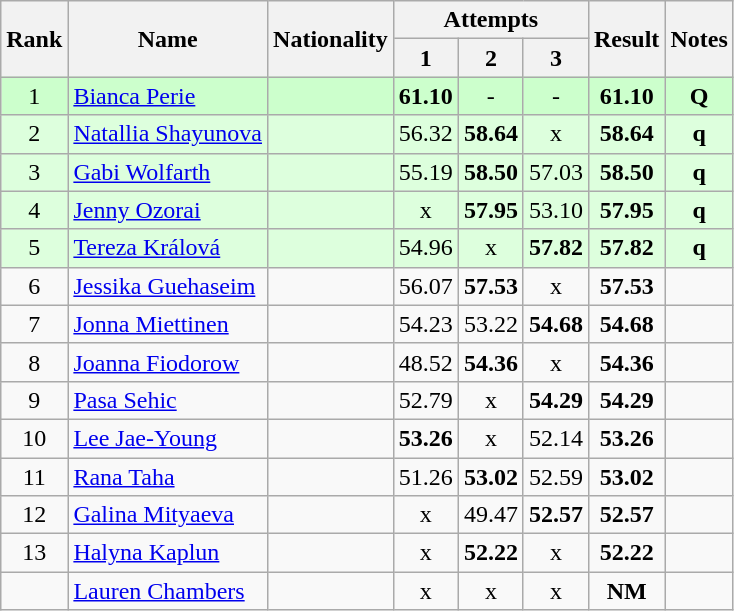<table class="wikitable sortable" style="text-align:center">
<tr>
<th rowspan=2>Rank</th>
<th rowspan=2>Name</th>
<th rowspan=2>Nationality</th>
<th colspan=3>Attempts</th>
<th rowspan=2>Result</th>
<th rowspan=2>Notes</th>
</tr>
<tr>
<th>1</th>
<th>2</th>
<th>3</th>
</tr>
<tr bgcolor=ccffcc>
<td>1</td>
<td align=left><a href='#'>Bianca Perie</a></td>
<td align=left></td>
<td><strong>61.10</strong></td>
<td>-</td>
<td>-</td>
<td><strong>61.10</strong></td>
<td><strong>Q</strong></td>
</tr>
<tr bgcolor=ddffdd>
<td>2</td>
<td align=left><a href='#'>Natallia Shayunova</a></td>
<td align=left></td>
<td>56.32</td>
<td><strong>58.64</strong></td>
<td>x</td>
<td><strong>58.64</strong></td>
<td><strong>q</strong></td>
</tr>
<tr bgcolor=ddffdd>
<td>3</td>
<td align=left><a href='#'>Gabi Wolfarth</a></td>
<td align=left></td>
<td>55.19</td>
<td><strong>58.50</strong></td>
<td>57.03</td>
<td><strong>58.50</strong></td>
<td><strong>q</strong></td>
</tr>
<tr bgcolor=ddffdd>
<td>4</td>
<td align=left><a href='#'>Jenny Ozorai</a></td>
<td align=left></td>
<td>x</td>
<td><strong>57.95</strong></td>
<td>53.10</td>
<td><strong>57.95</strong></td>
<td><strong>q</strong></td>
</tr>
<tr bgcolor=ddffdd>
<td>5</td>
<td align=left><a href='#'>Tereza Králová</a></td>
<td align=left></td>
<td>54.96</td>
<td>x</td>
<td><strong>57.82</strong></td>
<td><strong>57.82</strong></td>
<td><strong>q</strong></td>
</tr>
<tr>
<td>6</td>
<td align=left><a href='#'>Jessika Guehaseim</a></td>
<td align=left></td>
<td>56.07</td>
<td><strong>57.53</strong></td>
<td>x</td>
<td><strong>57.53</strong></td>
<td></td>
</tr>
<tr>
<td>7</td>
<td align=left><a href='#'>Jonna Miettinen</a></td>
<td align=left></td>
<td>54.23</td>
<td>53.22</td>
<td><strong>54.68</strong></td>
<td><strong>54.68</strong></td>
<td></td>
</tr>
<tr>
<td>8</td>
<td align=left><a href='#'>Joanna Fiodorow</a></td>
<td align=left></td>
<td>48.52</td>
<td><strong>54.36</strong></td>
<td>x</td>
<td><strong>54.36</strong></td>
<td></td>
</tr>
<tr>
<td>9</td>
<td align=left><a href='#'>Pasa Sehic</a></td>
<td align=left></td>
<td>52.79</td>
<td>x</td>
<td><strong>54.29</strong></td>
<td><strong>54.29</strong></td>
<td></td>
</tr>
<tr>
<td>10</td>
<td align=left><a href='#'>Lee Jae-Young</a></td>
<td align=left></td>
<td><strong>53.26</strong></td>
<td>x</td>
<td>52.14</td>
<td><strong>53.26</strong></td>
<td></td>
</tr>
<tr>
<td>11</td>
<td align=left><a href='#'>Rana Taha</a></td>
<td align=left></td>
<td>51.26</td>
<td><strong>53.02</strong></td>
<td>52.59</td>
<td><strong>53.02</strong></td>
<td></td>
</tr>
<tr>
<td>12</td>
<td align=left><a href='#'>Galina Mityaeva</a></td>
<td align=left></td>
<td>x</td>
<td>49.47</td>
<td><strong>52.57</strong></td>
<td><strong>52.57</strong></td>
<td></td>
</tr>
<tr>
<td>13</td>
<td align=left><a href='#'>Halyna Kaplun</a></td>
<td align=left></td>
<td>x</td>
<td><strong>52.22</strong></td>
<td>x</td>
<td><strong>52.22</strong></td>
<td></td>
</tr>
<tr>
<td></td>
<td align=left><a href='#'>Lauren Chambers</a></td>
<td align=left></td>
<td>x</td>
<td>x</td>
<td>x</td>
<td><strong>NM</strong></td>
<td></td>
</tr>
</table>
